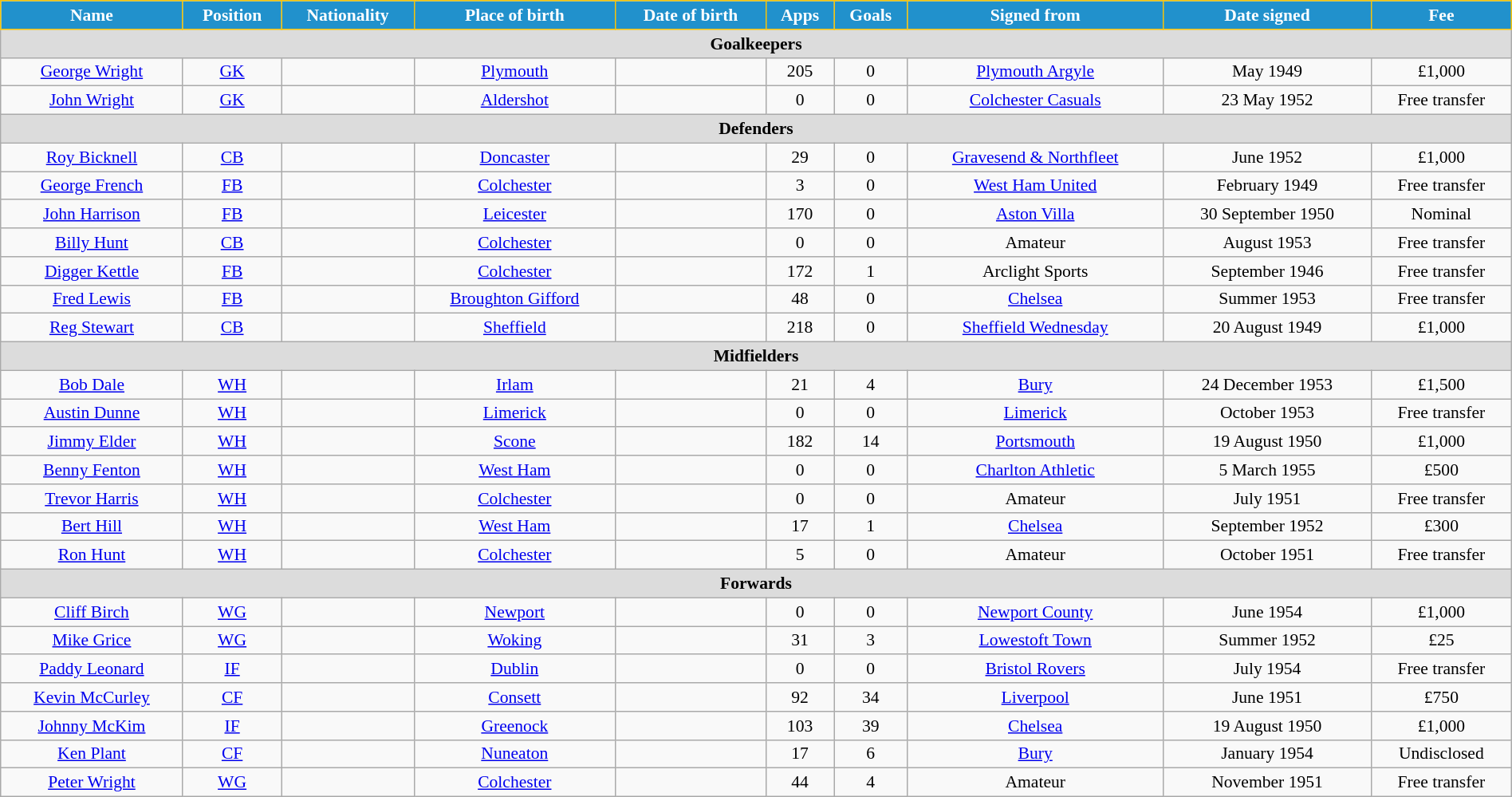<table class="wikitable" style="text-align:center; font-size:90%; width:100%;">
<tr>
<th style="background:#2191CC; color:white; border:1px solid #F7C408; text-align:center;">Name</th>
<th style="background:#2191CC; color:white; border:1px solid #F7C408; text-align:center;">Position</th>
<th style="background:#2191CC; color:white; border:1px solid #F7C408; text-align:center;">Nationality</th>
<th style="background:#2191CC; color:white; border:1px solid #F7C408; text-align:center;">Place of birth</th>
<th style="background:#2191CC; color:white; border:1px solid #F7C408; text-align:center;">Date of birth</th>
<th style="background:#2191CC; color:white; border:1px solid #F7C408; text-align:center;">Apps</th>
<th style="background:#2191CC; color:white; border:1px solid #F7C408; text-align:center;">Goals</th>
<th style="background:#2191CC; color:white; border:1px solid #F7C408; text-align:center;">Signed from</th>
<th style="background:#2191CC; color:white; border:1px solid #F7C408; text-align:center;">Date signed</th>
<th style="background:#2191CC; color:white; border:1px solid #F7C408; text-align:center;">Fee</th>
</tr>
<tr>
<th colspan="12" style="background:#dcdcdc; text-align:center;">Goalkeepers</th>
</tr>
<tr>
<td><a href='#'>George Wright</a></td>
<td><a href='#'>GK</a></td>
<td></td>
<td><a href='#'>Plymouth</a></td>
<td></td>
<td>205</td>
<td>0</td>
<td> <a href='#'>Plymouth Argyle</a></td>
<td>May 1949</td>
<td>£1,000</td>
</tr>
<tr>
<td><a href='#'>John Wright</a></td>
<td><a href='#'>GK</a></td>
<td></td>
<td><a href='#'>Aldershot</a></td>
<td></td>
<td>0</td>
<td>0</td>
<td> <a href='#'>Colchester Casuals</a></td>
<td>23 May 1952</td>
<td>Free transfer</td>
</tr>
<tr>
<th colspan="12" style="background:#dcdcdc; text-align:center;">Defenders</th>
</tr>
<tr>
<td><a href='#'>Roy Bicknell</a></td>
<td><a href='#'>CB</a></td>
<td></td>
<td><a href='#'>Doncaster</a></td>
<td></td>
<td>29</td>
<td>0</td>
<td> <a href='#'>Gravesend & Northfleet</a></td>
<td>June 1952</td>
<td>£1,000</td>
</tr>
<tr>
<td><a href='#'>George French</a></td>
<td><a href='#'>FB</a></td>
<td></td>
<td><a href='#'>Colchester</a></td>
<td></td>
<td>3</td>
<td>0</td>
<td> <a href='#'>West Ham United</a></td>
<td>February 1949</td>
<td>Free transfer</td>
</tr>
<tr>
<td><a href='#'>John Harrison</a></td>
<td><a href='#'>FB</a></td>
<td></td>
<td><a href='#'>Leicester</a></td>
<td></td>
<td>170</td>
<td>0</td>
<td> <a href='#'>Aston Villa</a></td>
<td>30 September 1950</td>
<td>Nominal</td>
</tr>
<tr>
<td><a href='#'>Billy Hunt</a></td>
<td><a href='#'>CB</a></td>
<td></td>
<td><a href='#'>Colchester</a></td>
<td></td>
<td>0</td>
<td>0</td>
<td>Amateur</td>
<td>August 1953</td>
<td>Free transfer</td>
</tr>
<tr>
<td><a href='#'>Digger Kettle</a></td>
<td><a href='#'>FB</a></td>
<td></td>
<td><a href='#'>Colchester</a></td>
<td></td>
<td>172</td>
<td>1</td>
<td> Arclight Sports</td>
<td>September 1946</td>
<td>Free transfer</td>
</tr>
<tr>
<td><a href='#'>Fred Lewis</a></td>
<td><a href='#'>FB</a></td>
<td></td>
<td><a href='#'>Broughton Gifford</a></td>
<td></td>
<td>48</td>
<td>0</td>
<td> <a href='#'>Chelsea</a></td>
<td>Summer 1953</td>
<td>Free transfer</td>
</tr>
<tr>
<td><a href='#'>Reg Stewart</a></td>
<td><a href='#'>CB</a></td>
<td></td>
<td><a href='#'>Sheffield</a></td>
<td></td>
<td>218</td>
<td>0</td>
<td> <a href='#'>Sheffield Wednesday</a></td>
<td>20 August 1949</td>
<td>£1,000</td>
</tr>
<tr>
<th colspan="12" style="background:#dcdcdc; text-align:center;">Midfielders</th>
</tr>
<tr>
<td><a href='#'>Bob Dale</a></td>
<td><a href='#'>WH</a></td>
<td></td>
<td><a href='#'>Irlam</a></td>
<td></td>
<td>21</td>
<td>4</td>
<td> <a href='#'>Bury</a></td>
<td>24 December 1953</td>
<td>£1,500</td>
</tr>
<tr>
<td><a href='#'>Austin Dunne</a></td>
<td><a href='#'>WH</a></td>
<td></td>
<td><a href='#'>Limerick</a></td>
<td></td>
<td>0</td>
<td>0</td>
<td> <a href='#'>Limerick</a></td>
<td>October 1953</td>
<td>Free transfer</td>
</tr>
<tr>
<td><a href='#'>Jimmy Elder</a></td>
<td><a href='#'>WH</a></td>
<td></td>
<td><a href='#'>Scone</a></td>
<td></td>
<td>182</td>
<td>14</td>
<td> <a href='#'>Portsmouth</a></td>
<td>19 August 1950</td>
<td>£1,000</td>
</tr>
<tr>
<td><a href='#'>Benny Fenton</a></td>
<td><a href='#'>WH</a></td>
<td></td>
<td><a href='#'>West Ham</a></td>
<td></td>
<td>0</td>
<td>0</td>
<td> <a href='#'>Charlton Athletic</a></td>
<td>5 March 1955</td>
<td>£500</td>
</tr>
<tr>
<td><a href='#'>Trevor Harris</a></td>
<td><a href='#'>WH</a></td>
<td></td>
<td><a href='#'>Colchester</a></td>
<td></td>
<td>0</td>
<td>0</td>
<td>Amateur</td>
<td>July 1951</td>
<td>Free transfer</td>
</tr>
<tr>
<td><a href='#'>Bert Hill</a></td>
<td><a href='#'>WH</a></td>
<td></td>
<td><a href='#'>West Ham</a></td>
<td></td>
<td>17</td>
<td>1</td>
<td> <a href='#'>Chelsea</a></td>
<td>September 1952</td>
<td>£300</td>
</tr>
<tr>
<td><a href='#'>Ron Hunt</a></td>
<td><a href='#'>WH</a></td>
<td></td>
<td><a href='#'>Colchester</a></td>
<td></td>
<td>5</td>
<td>0</td>
<td>Amateur</td>
<td>October 1951</td>
<td>Free transfer</td>
</tr>
<tr>
<th colspan="12" style="background:#dcdcdc; text-align:center;">Forwards</th>
</tr>
<tr>
<td><a href='#'>Cliff Birch</a></td>
<td><a href='#'>WG</a></td>
<td></td>
<td><a href='#'>Newport</a></td>
<td></td>
<td>0</td>
<td>0</td>
<td> <a href='#'>Newport County</a></td>
<td>June 1954</td>
<td>£1,000</td>
</tr>
<tr>
<td><a href='#'>Mike Grice</a></td>
<td><a href='#'>WG</a></td>
<td></td>
<td><a href='#'>Woking</a></td>
<td></td>
<td>31</td>
<td>3</td>
<td> <a href='#'>Lowestoft Town</a></td>
<td>Summer 1952</td>
<td>£25</td>
</tr>
<tr>
<td><a href='#'>Paddy Leonard</a></td>
<td><a href='#'>IF</a></td>
<td></td>
<td><a href='#'>Dublin</a></td>
<td></td>
<td>0</td>
<td>0</td>
<td> <a href='#'>Bristol Rovers</a></td>
<td>July 1954</td>
<td>Free transfer</td>
</tr>
<tr>
<td><a href='#'>Kevin McCurley</a></td>
<td><a href='#'>CF</a></td>
<td></td>
<td><a href='#'>Consett</a></td>
<td></td>
<td>92</td>
<td>34</td>
<td> <a href='#'>Liverpool</a></td>
<td>June 1951</td>
<td>£750</td>
</tr>
<tr>
<td><a href='#'>Johnny McKim</a></td>
<td><a href='#'>IF</a></td>
<td></td>
<td><a href='#'>Greenock</a></td>
<td></td>
<td>103</td>
<td>39</td>
<td> <a href='#'>Chelsea</a></td>
<td>19 August 1950</td>
<td>£1,000</td>
</tr>
<tr>
<td><a href='#'>Ken Plant</a></td>
<td><a href='#'>CF</a></td>
<td></td>
<td><a href='#'>Nuneaton</a></td>
<td></td>
<td>17</td>
<td>6</td>
<td> <a href='#'>Bury</a></td>
<td>January 1954</td>
<td>Undisclosed</td>
</tr>
<tr>
<td><a href='#'>Peter Wright</a></td>
<td><a href='#'>WG</a></td>
<td></td>
<td><a href='#'>Colchester</a></td>
<td></td>
<td>44</td>
<td>4</td>
<td>Amateur</td>
<td>November 1951</td>
<td>Free transfer</td>
</tr>
</table>
